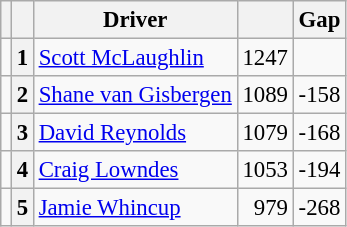<table class="wikitable" style="font-size: 95%;">
<tr>
<th></th>
<th></th>
<th>Driver</th>
<th></th>
<th>Gap</th>
</tr>
<tr>
<td align="left"></td>
<th>1</th>
<td> <a href='#'>Scott McLaughlin</a></td>
<td align="right">1247</td>
<td align="right"></td>
</tr>
<tr>
<td align="left"></td>
<th>2</th>
<td> <a href='#'>Shane van Gisbergen</a></td>
<td align="right">1089</td>
<td align="right">-158</td>
</tr>
<tr>
<td align="left"></td>
<th>3</th>
<td> <a href='#'>David Reynolds</a></td>
<td align="right">1079</td>
<td align="right">-168</td>
</tr>
<tr>
<td align="left"></td>
<th>4</th>
<td> <a href='#'>Craig Lowndes</a></td>
<td align="right">1053</td>
<td align="right">-194</td>
</tr>
<tr>
<td align="left"></td>
<th>5</th>
<td> <a href='#'>Jamie Whincup</a></td>
<td align="right">979</td>
<td align="right">-268</td>
</tr>
</table>
